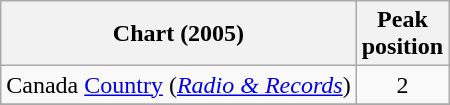<table class="wikitable sortable">
<tr>
<th align="left">Chart (2005)</th>
<th align="center">Peak<br>position</th>
</tr>
<tr>
<td align="left">Canada <a href='#'>Country</a> (<em><a href='#'>Radio & Records</a></em>)</td>
<td align="center">2</td>
</tr>
<tr>
</tr>
<tr>
</tr>
</table>
